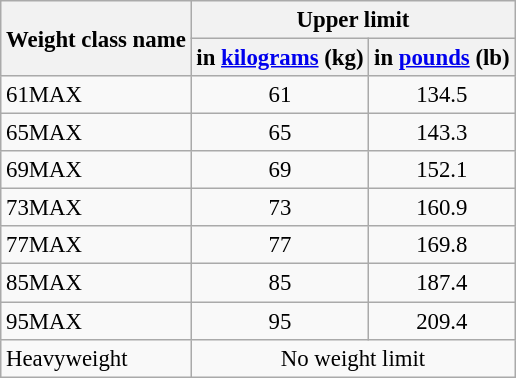<table class="wikitable" style="font-size:95%;">
<tr>
<th rowspan="2">Weight class name</th>
<th colspan="2">Upper limit</th>
</tr>
<tr>
<th>in <a href='#'>kilograms</a> (kg)</th>
<th>in <a href='#'>pounds</a> (lb)</th>
</tr>
<tr align="center">
<td align="left">61MAX</td>
<td>61</td>
<td>134.5</td>
</tr>
<tr align="center">
<td align="left">65MAX</td>
<td>65</td>
<td>143.3</td>
</tr>
<tr align="center">
<td align="left">69MAX</td>
<td>69</td>
<td>152.1</td>
</tr>
<tr align="center">
<td align="left">73MAX</td>
<td>73</td>
<td>160.9</td>
</tr>
<tr align="center">
<td align="left">77MAX</td>
<td>77</td>
<td>169.8</td>
</tr>
<tr align="center">
<td align="left">85MAX</td>
<td>85</td>
<td>187.4</td>
</tr>
<tr align="center">
<td align="left">95MAX</td>
<td>95</td>
<td>209.4</td>
</tr>
<tr align="center">
<td align="left">Heavyweight</td>
<td align="center" colspan=2>No weight limit</td>
</tr>
</table>
